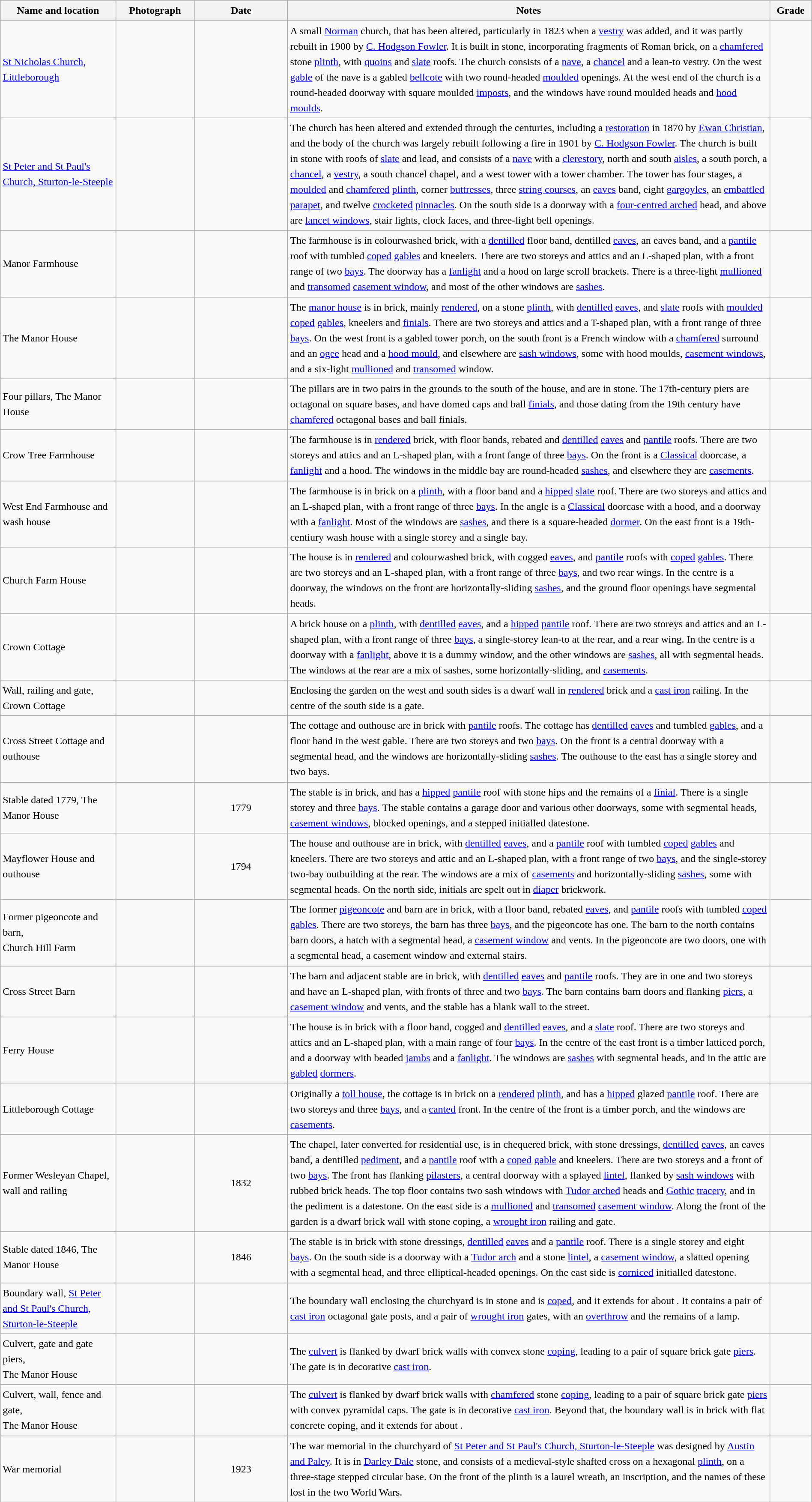<table class="wikitable sortable plainrowheaders" style="width:100%; border:0px; text-align:left; line-height:150%">
<tr>
<th scope="col"  style="width:150px">Name and location</th>
<th scope="col"  style="width:100px" class="unsortable">Photograph</th>
<th scope="col"  style="width:120px">Date</th>
<th scope="col"  style="width:650px" class="unsortable">Notes</th>
<th scope="col"  style="width:50px">Grade</th>
</tr>
<tr>
<td><a href='#'>St Nicholas Church, Littleborough</a><br><small></small></td>
<td></td>
<td align="center"></td>
<td>A small <a href='#'>Norman</a> church, that has been altered, particularly in 1823 when a <a href='#'>vestry</a> was added, and it was partly rebuilt in 1900 by <a href='#'>C. Hodgson Fowler</a>.  It is built in stone, incorporating fragments of Roman brick, on a <a href='#'>chamfered</a> stone <a href='#'>plinth</a>, with <a href='#'>quoins</a> and <a href='#'>slate</a> roofs.  The church consists of a <a href='#'>nave</a>, a <a href='#'>chancel</a> and a lean-to vestry.  On the west <a href='#'>gable</a> of the nave is a gabled <a href='#'>bellcote</a> with two round-headed <a href='#'>moulded</a> openings.  At the west end of the church is a round-headed doorway with square moulded <a href='#'>imposts</a>, and the windows have round moulded heads and <a href='#'>hood moulds</a>.</td>
<td align="center" ></td>
</tr>
<tr>
<td><a href='#'>St Peter and St Paul's Church, Sturton-le-Steeple</a><br><small></small></td>
<td></td>
<td align="center"></td>
<td>The church has been altered and extended through the centuries, including a <a href='#'>restoration</a> in 1870 by <a href='#'>Ewan Christian</a>, and the body of the church was largely rebuilt following a fire in 1901 by <a href='#'>C. Hodgson Fowler</a>.  The church is built in stone with roofs of <a href='#'>slate</a> and lead, and consists of a <a href='#'>nave</a> with a <a href='#'>clerestory</a>, north and south <a href='#'>aisles</a>, a south porch, a <a href='#'>chancel</a>, a <a href='#'>vestry</a>, a south chancel chapel, and a west tower with a tower chamber.  The tower has four stages, a <a href='#'>moulded</a> and <a href='#'>chamfered</a> <a href='#'>plinth</a>, corner <a href='#'>buttresses</a>, three <a href='#'>string courses</a>, an <a href='#'>eaves</a> band, eight <a href='#'>gargoyles</a>, an <a href='#'>embattled</a> <a href='#'>parapet</a>, and twelve <a href='#'>crocketed</a> <a href='#'>pinnacles</a>.  On the south side is a doorway with a <a href='#'>four-centred arched</a> head, and above are <a href='#'>lancet windows</a>, stair lights, clock faces, and three-light bell openings.</td>
<td align="center" ></td>
</tr>
<tr>
<td>Manor Farmhouse<br><small></small></td>
<td></td>
<td align="center"></td>
<td>The farmhouse is in colourwashed brick, with a <a href='#'>dentilled</a> floor band, dentilled <a href='#'>eaves</a>, an eaves band, and a <a href='#'>pantile</a> roof with tumbled <a href='#'>coped</a> <a href='#'>gables</a> and kneelers. There are two storeys and attics and an L-shaped plan, with a front range of two <a href='#'>bays</a>.  The doorway has a <a href='#'>fanlight</a> and a hood on large scroll brackets.  There is a three-light <a href='#'>mullioned</a> and <a href='#'>transomed</a> <a href='#'>casement window</a>, and most of the other windows are <a href='#'>sashes</a>.</td>
<td align="center" ></td>
</tr>
<tr>
<td>The Manor House<br><small></small></td>
<td></td>
<td align="center"></td>
<td>The <a href='#'>manor house</a> is in brick, mainly <a href='#'>rendered</a>, on a stone <a href='#'>plinth</a>, with <a href='#'>dentilled</a> <a href='#'>eaves</a>, and <a href='#'>slate</a> roofs with <a href='#'>moulded</a> <a href='#'>coped</a> <a href='#'>gables</a>, kneelers and <a href='#'>finials</a>.  There are two storeys and attics and a T-shaped plan, with a front range of three <a href='#'>bays</a>.  On the west front is a gabled tower porch, on the south front is a French window with a <a href='#'>chamfered</a> surround and an <a href='#'>ogee</a> head and a <a href='#'>hood mould</a>, and elsewhere are <a href='#'>sash windows</a>, some with hood moulds, <a href='#'>casement windows</a>, and a six-light <a href='#'>mullioned</a> and <a href='#'>transomed</a> window.</td>
<td align="center" ></td>
</tr>
<tr>
<td>Four pillars, The Manor House<br><small></small></td>
<td></td>
<td align="center"></td>
<td>The pillars are in two pairs in the grounds to the south of the house, and are in stone.  The 17th-century piers are octagonal on square bases, and have domed caps and ball <a href='#'>finials</a>, and those dating from the 19th century have <a href='#'>chamfered</a> octagonal bases and ball finials.</td>
<td align="center" ></td>
</tr>
<tr>
<td>Crow Tree Farmhouse<br><small></small></td>
<td></td>
<td align="center"></td>
<td>The farmhouse is in <a href='#'>rendered</a> brick, with floor bands, rebated and <a href='#'>dentilled</a> <a href='#'>eaves</a> and <a href='#'>pantile</a> roofs.  There are two storeys and attics and an L-shaped plan, with a front fange of three <a href='#'>bays</a>.  On the front is a <a href='#'>Classical</a> doorcase, a <a href='#'>fanlight</a> and a hood.  The windows in the middle bay are round-headed <a href='#'>sashes</a>, and elsewhere they are <a href='#'>casements</a>.</td>
<td align="center" ></td>
</tr>
<tr>
<td>West End Farmhouse and wash house<br><small></small></td>
<td></td>
<td align="center"></td>
<td>The farmhouse is in brick on a <a href='#'>plinth</a>, with a floor band and a <a href='#'>hipped</a> <a href='#'>slate</a> roof.  There are two storeys and attics and an L-shaped plan, with a front range of three <a href='#'>bays</a>.  In the angle is a <a href='#'>Classical</a> doorcase with a hood, and a doorway with a <a href='#'>fanlight</a>.  Most of the windows are <a href='#'>sashes</a>, and there is a square-headed <a href='#'>dormer</a>.  On the east front is a 19th-centiury wash house with a single storey and a single bay.</td>
<td align="center" ></td>
</tr>
<tr>
<td>Church Farm House<br><small></small></td>
<td></td>
<td align="center"></td>
<td>The house is in <a href='#'>rendered</a> and colourwashed brick, with cogged <a href='#'>eaves</a>, and <a href='#'>pantile</a> roofs with <a href='#'>coped</a> <a href='#'>gables</a>.  There are two storeys and an L-shaped plan, with a front range of three <a href='#'>bays</a>, and two rear wings.  In the centre is a doorway, the windows on the front are horizontally-sliding <a href='#'>sashes</a>, and the ground floor openings have segmental heads.</td>
<td align="center" ></td>
</tr>
<tr>
<td>Crown Cottage<br><small></small></td>
<td></td>
<td align="center"></td>
<td>A brick house on a <a href='#'>plinth</a>, with <a href='#'>dentilled</a> <a href='#'>eaves</a>, and a <a href='#'>hipped</a> <a href='#'>pantile</a> roof.  There are two storeys and attics and an L-shaped plan, with a front range of three <a href='#'>bays</a>, a single-storey lean-to at the rear, and a rear wing.  In the centre is a doorway with a <a href='#'>fanlight</a>, above it is a dummy window, and the other windows are <a href='#'>sashes</a>, all with segmental heads.  The windows at the rear are a mix of sashes, some horizontally-sliding, and <a href='#'>casements</a>.</td>
<td align="center" ></td>
</tr>
<tr>
<td>Wall, railing and gate, Crown Cottage<br><small></small></td>
<td></td>
<td align="center"></td>
<td>Enclosing the garden on the west and south sides is a dwarf wall in <a href='#'>rendered</a> brick and a <a href='#'>cast iron</a> railing.  In the centre of the south side is a gate.</td>
<td align="center" ></td>
</tr>
<tr>
<td>Cross Street Cottage and outhouse<br><small></small></td>
<td></td>
<td align="center"></td>
<td>The cottage and outhouse are in brick with <a href='#'>pantile</a> roofs.  The cottage has <a href='#'>dentilled</a> <a href='#'>eaves</a> and tumbled <a href='#'>gables</a>, and a floor band in the west gable.  There are two storeys and two <a href='#'>bays</a>.  On the front is a central doorway with a segmental head, and the windows are horizontally-sliding <a href='#'>sashes</a>.  The outhouse to the east has a single storey and two bays.</td>
<td align="center" ></td>
</tr>
<tr>
<td>Stable dated 1779, The Manor House<br><small></small></td>
<td></td>
<td align="center">1779</td>
<td>The stable is in brick, and has a <a href='#'>hipped</a> <a href='#'>pantile</a> roof with stone hips and the remains of a <a href='#'>finial</a>.  There is a single storey and three <a href='#'>bays</a>.  The stable contains a garage door and various other doorways, some with segmental heads, <a href='#'>casement windows</a>, blocked openings, and a stepped initialled datestone.</td>
<td align="center" ></td>
</tr>
<tr>
<td>Mayflower House and outhouse<br><small></small></td>
<td></td>
<td align="center">1794</td>
<td>The house and outhouse are in brick, with <a href='#'>dentilled</a> <a href='#'>eaves</a>, and a <a href='#'>pantile</a> roof with tumbled <a href='#'>coped</a> <a href='#'>gables</a> and kneelers.  There are two storeys and attic and an L-shaped plan, with a front range of two <a href='#'>bays</a>, and the single-storey two-bay outbuilding at the rear.  The windows are a mix of <a href='#'>casements</a> and horizontally-sliding <a href='#'>sashes</a>, some with segmental heads.  On the north side, initials are spelt out in <a href='#'>diaper</a> brickwork.</td>
<td align="center" ></td>
</tr>
<tr>
<td>Former pigeoncote and barn,<br>Church Hill Farm<br><small></small></td>
<td></td>
<td align="center"></td>
<td>The former <a href='#'>pigeoncote</a> and barn are in brick, with a floor band, rebated <a href='#'>eaves</a>, and <a href='#'>pantile</a> roofs with tumbled <a href='#'>coped</a> <a href='#'>gables</a>.  There are two storeys, the barn has three <a href='#'>bays</a>, and the pigeoncote has one.  The barn to the north contains barn doors, a hatch with a segmental head, a <a href='#'>casement window</a> and vents.  In the pigeoncote are two doors, one with a segmental head, a casement window and external stairs.</td>
<td align="center" ></td>
</tr>
<tr>
<td>Cross Street Barn<br><small></small></td>
<td></td>
<td align="center"></td>
<td>The barn and adjacent stable are in brick, with <a href='#'>dentilled</a> <a href='#'>eaves</a> and <a href='#'>pantile</a> roofs.  They are in one and two storeys and have an L-shaped plan, with fronts of three and two <a href='#'>bays</a>.  The barn contains barn doors and flanking <a href='#'>piers</a>, a <a href='#'>casement window</a> and vents, and the stable has a blank wall to the street.</td>
<td align="center" ></td>
</tr>
<tr>
<td>Ferry House<br><small></small></td>
<td></td>
<td align="center"></td>
<td>The house is in brick with a floor band, cogged and <a href='#'>dentilled</a> <a href='#'>eaves</a>, and a <a href='#'>slate</a> roof.  There are two storeys and attics and an L-shaped plan, with a main range of four <a href='#'>bays</a>.  In the centre of the east front is a timber latticed porch, and a doorway with beaded <a href='#'>jambs</a> and a <a href='#'>fanlight</a>.  The windows are <a href='#'>sashes</a> with segmental heads, and in the attic are <a href='#'>gabled</a> <a href='#'>dormers</a>.</td>
<td align="center" ></td>
</tr>
<tr>
<td>Littleborough Cottage<br><small></small></td>
<td></td>
<td align="center"></td>
<td>Originally a <a href='#'>toll house</a>, the cottage is in brick on a <a href='#'>rendered</a> <a href='#'>plinth</a>, and has a <a href='#'>hipped</a> glazed <a href='#'>pantile</a> roof.  There are two storeys and three <a href='#'>bays</a>, and a <a href='#'>canted</a> front.  In the centre of the front is a timber porch, and the windows are <a href='#'>casements</a>.</td>
<td align="center" ></td>
</tr>
<tr>
<td>Former Wesleyan Chapel, wall and railing<br><small></small></td>
<td></td>
<td align="center">1832</td>
<td>The chapel, later converted for residential use, is in chequered brick, with stone dressings, <a href='#'>dentilled</a> <a href='#'>eaves</a>, an eaves band, a dentilled <a href='#'>pediment</a>, and a <a href='#'>pantile</a> roof with a <a href='#'>coped</a> <a href='#'>gable</a> and kneelers.  There are two storeys and a front of two <a href='#'>bays</a>.  The front has flanking <a href='#'>pilasters</a>, a central doorway with a splayed <a href='#'>lintel</a>, flanked by <a href='#'>sash windows</a> with rubbed brick heads.  The top floor contains two sash windows with <a href='#'>Tudor arched</a> heads and <a href='#'>Gothic</a> <a href='#'>tracery</a>, and in the pediment is a datestone.  On the east side is a <a href='#'>mullioned</a> and <a href='#'>transomed</a> <a href='#'>casement window</a>.  Along the front of the garden is a dwarf brick wall with stone coping, a <a href='#'>wrought iron</a> railing and gate.</td>
<td align="center" ></td>
</tr>
<tr>
<td>Stable dated 1846, The Manor House<br><small></small></td>
<td></td>
<td align="center">1846</td>
<td>The stable is in brick with stone dressings, <a href='#'>dentilled</a> <a href='#'>eaves</a> and a <a href='#'>pantile</a> roof.  There is a single storey and eight <a href='#'>bays</a>.  On the south side is a doorway with a <a href='#'>Tudor arch</a> and a stone <a href='#'>lintel</a>, a <a href='#'>casement window</a>, a slatted opening with a segmental head, and three elliptical-headed openings.  On the east side is <a href='#'>corniced</a> initialled datestone.</td>
<td align="center" ></td>
</tr>
<tr>
<td>Boundary wall, <a href='#'>St Peter and St Paul's Church, Sturton-le-Steeple</a><br><small></small></td>
<td></td>
<td align="center"></td>
<td>The boundary wall enclosing the churchyard is in stone and is <a href='#'>coped</a>, and it extends for about .  It contains a pair of <a href='#'>cast iron</a> octagonal gate posts, and a pair of <a href='#'>wrought iron</a> gates, with an <a href='#'>overthrow</a> and the remains of a lamp.</td>
<td align="center" ></td>
</tr>
<tr>
<td>Culvert, gate and gate piers,<br>The Manor House<br><small></small></td>
<td></td>
<td align="center"></td>
<td>The <a href='#'>culvert</a> is flanked by dwarf brick walls with convex stone <a href='#'>coping</a>, leading to a pair of square brick gate <a href='#'>piers</a>.  The gate is in decorative <a href='#'>cast iron</a>.</td>
<td align="center" ></td>
</tr>
<tr>
<td>Culvert, wall, fence and gate,<br>The Manor House<br><small></small></td>
<td></td>
<td align="center"></td>
<td>The <a href='#'>culvert</a> is flanked by dwarf brick walls with <a href='#'>chamfered</a> stone <a href='#'>coping</a>, leading to a pair of square brick gate <a href='#'>piers</a> with convex pyramidal caps.  The gate is in decorative <a href='#'>cast iron</a>.  Beyond that, the boundary wall is in brick with flat concrete coping, and it extends for about .</td>
<td align="center" ></td>
</tr>
<tr>
<td>War memorial<br><small></small></td>
<td></td>
<td align="center">1923</td>
<td>The war memorial in the churchyard of <a href='#'>St Peter and St Paul's Church, Sturton-le-Steeple</a> was designed by <a href='#'>Austin and Paley</a>.  It is in <a href='#'>Darley Dale</a> stone, and consists of a medieval-style shafted cross on a hexagonal <a href='#'>plinth</a>, on a three-stage stepped circular base.  On the front of the plinth is a laurel wreath, an inscription, and the names of these lost in the two World Wars.</td>
<td align="center" ></td>
</tr>
<tr>
</tr>
</table>
